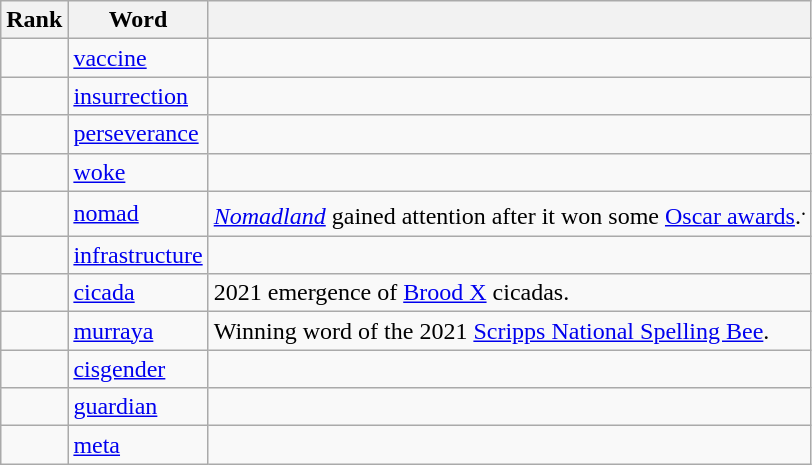<table class="wikitable">
<tr>
<th>Rank</th>
<th>Word</th>
<th></th>
</tr>
<tr>
<td></td>
<td><a href='#'>vaccine</a></td>
<td></td>
</tr>
<tr>
<td></td>
<td><a href='#'>insurrection</a></td>
<td></td>
</tr>
<tr>
<td></td>
<td><a href='#'>perseverance</a></td>
<td></td>
</tr>
<tr>
<td></td>
<td><a href='#'>woke</a></td>
<td></td>
</tr>
<tr>
<td></td>
<td><a href='#'>nomad</a></td>
<td><em><a href='#'>Nomadland</a></em> gained attention after it won some <a href='#'>Oscar awards</a>.<sup>.</sup></td>
</tr>
<tr>
<td></td>
<td><a href='#'>infrastructure</a></td>
<td></td>
</tr>
<tr>
<td></td>
<td><a href='#'>cicada</a></td>
<td>2021 emergence of <a href='#'>Brood X</a> cicadas.</td>
</tr>
<tr>
<td></td>
<td><a href='#'>murraya</a></td>
<td>Winning word of the 2021 <a href='#'>Scripps National Spelling Bee</a>.</td>
</tr>
<tr>
<td></td>
<td><a href='#'>cisgender</a></td>
<td></td>
</tr>
<tr>
<td></td>
<td><a href='#'>guardian</a></td>
<td></td>
</tr>
<tr>
<td></td>
<td><a href='#'>meta</a></td>
<td></td>
</tr>
</table>
